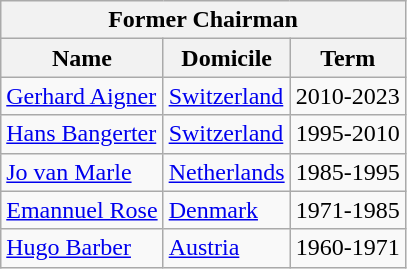<table class="wikitable">
<tr>
<th colspan="3">Former Chairman</th>
</tr>
<tr>
<th>Name</th>
<th>Domicile</th>
<th>Term</th>
</tr>
<tr>
<td><a href='#'>Gerhard Aigner</a></td>
<td> <a href='#'>Switzerland</a></td>
<td>2010-2023</td>
</tr>
<tr>
<td><a href='#'>Hans Bangerter</a></td>
<td> <a href='#'>Switzerland</a></td>
<td>1995-2010</td>
</tr>
<tr>
<td><a href='#'>Jo van Marle</a></td>
<td> <a href='#'>Netherlands</a></td>
<td>1985-1995</td>
</tr>
<tr>
<td><a href='#'>Emannuel Rose</a></td>
<td> <a href='#'>Denmark</a></td>
<td>1971-1985</td>
</tr>
<tr>
<td><a href='#'>Hugo Barber</a></td>
<td> <a href='#'>Austria</a></td>
<td>1960-1971</td>
</tr>
</table>
